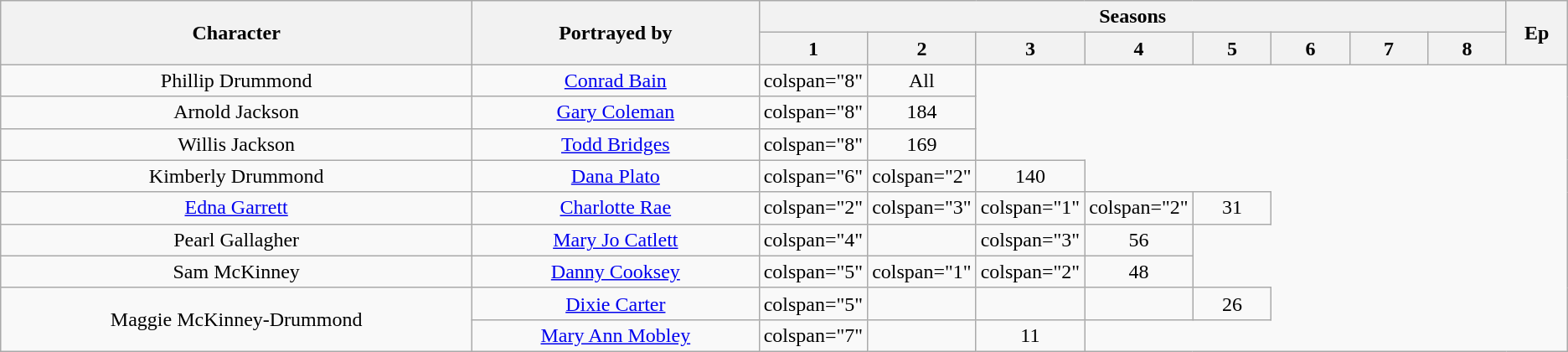<table class="wikitable plainrowheaders" style="text-align:center">
<tr>
<th scope="col" rowspan="2">Character</th>
<th scope="col" rowspan="2">Portrayed by</th>
<th scope="col" colspan="8">Seasons</th>
<th scope="col" rowspan="2">Ep</th>
</tr>
<tr>
<th scope="col" style="width:5%;">1</th>
<th scope="col" style="width:5%;">2</th>
<th scope="col" style="width:5%;">3</th>
<th scope="col" style="width:5%;">4</th>
<th scope="col" style="width:5%;">5</th>
<th scope="col" style="width:5%;">6</th>
<th scope="col" style="width:5%;">7</th>
<th scope="col" style="width:5%;">8</th>
</tr>
<tr>
<td>Phillip Drummond</td>
<td><a href='#'>Conrad Bain</a></td>
<td>colspan="8" </td>
<td>All</td>
</tr>
<tr>
<td>Arnold Jackson</td>
<td><a href='#'>Gary Coleman</a></td>
<td>colspan="8" </td>
<td>184</td>
</tr>
<tr>
<td>Willis Jackson</td>
<td><a href='#'>Todd Bridges</a></td>
<td>colspan="8" </td>
<td>169</td>
</tr>
<tr>
<td>Kimberly Drummond</td>
<td><a href='#'>Dana Plato</a></td>
<td>colspan="6" </td>
<td>colspan="2" </td>
<td>140</td>
</tr>
<tr>
<td><a href='#'>Edna Garrett</a></td>
<td><a href='#'>Charlotte Rae</a></td>
<td>colspan="2" </td>
<td>colspan="3" </td>
<td>colspan="1" </td>
<td>colspan="2" </td>
<td>31</td>
</tr>
<tr>
<td>Pearl Gallagher</td>
<td><a href='#'>Mary Jo Catlett</a></td>
<td>colspan="4" </td>
<td></td>
<td>colspan="3" </td>
<td>56</td>
</tr>
<tr>
<td>Sam McKinney</td>
<td><a href='#'>Danny Cooksey</a></td>
<td>colspan="5" </td>
<td>colspan="1" </td>
<td>colspan="2" </td>
<td>48</td>
</tr>
<tr>
<td rowspan="2">Maggie McKinney-Drummond</td>
<td><a href='#'>Dixie Carter</a></td>
<td>colspan="5"</td>
<td></td>
<td></td>
<td></td>
<td>26</td>
</tr>
<tr>
<td><a href='#'>Mary Ann Mobley</a></td>
<td>colspan="7" </td>
<td></td>
<td>11</td>
</tr>
</table>
